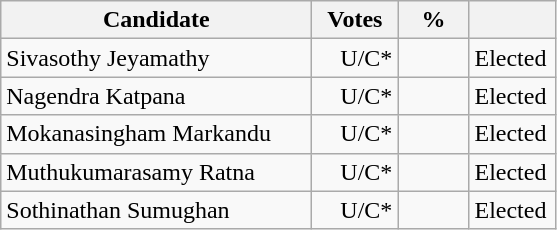<table class="wikitable" border="1" style="text-align:right;">
<tr>
<th align=left width="200">Candidate</th>
<th align=left width="50">Votes</th>
<th align=left width="40">%</th>
<th align=left width="50"></th>
</tr>
<tr>
<td align=left>Sivasothy Jeyamathy</td>
<td>U/C*</td>
<td></td>
<td align=left>Elected</td>
</tr>
<tr>
<td align=left>Nagendra Katpana</td>
<td>U/C*</td>
<td></td>
<td align=left>Elected</td>
</tr>
<tr>
<td align=left>Mokanasingham Markandu</td>
<td>U/C*</td>
<td></td>
<td align=left>Elected</td>
</tr>
<tr>
<td align=left>Muthukumarasamy Ratna</td>
<td>U/C*</td>
<td></td>
<td align=left>Elected</td>
</tr>
<tr>
<td align=left>Sothinathan Sumughan</td>
<td>U/C*</td>
<td></td>
<td align=left>Elected</td>
</tr>
</table>
